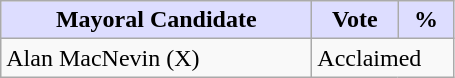<table class="wikitable">
<tr>
<th style="background:#ddf; width:200px;">Mayoral Candidate </th>
<th style="background:#ddf; width:50px;">Vote</th>
<th style="background:#ddf; width:30px;">%</th>
</tr>
<tr>
<td>Alan MacNevin (X)</td>
<td colspan="2">Acclaimed</td>
</tr>
</table>
